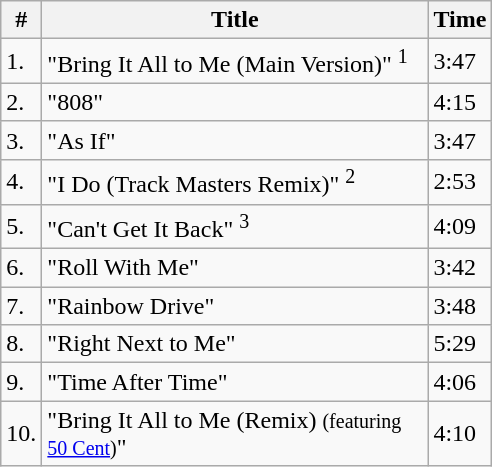<table class="wikitable">
<tr>
<th>#</th>
<th width="250">Title</th>
<th>Time</th>
</tr>
<tr>
<td>1.</td>
<td>"Bring It All to Me (Main Version)" <sup>1</sup></td>
<td>3:47</td>
</tr>
<tr>
<td>2.</td>
<td>"808"</td>
<td>4:15</td>
</tr>
<tr>
<td>3.</td>
<td>"As If"</td>
<td>3:47</td>
</tr>
<tr>
<td>4.</td>
<td>"I Do (Track Masters Remix)" <sup>2</sup></td>
<td>2:53</td>
</tr>
<tr>
<td>5.</td>
<td>"Can't Get It Back" <sup>3</sup></td>
<td>4:09</td>
</tr>
<tr>
<td>6.</td>
<td>"Roll With Me"</td>
<td>3:42</td>
</tr>
<tr>
<td>7.</td>
<td>"Rainbow Drive"</td>
<td>3:48</td>
</tr>
<tr>
<td>8.</td>
<td>"Right Next to Me"</td>
<td>5:29</td>
</tr>
<tr>
<td>9.</td>
<td>"Time After Time"</td>
<td>4:06</td>
</tr>
<tr>
<td>10.</td>
<td>"Bring It All to Me (Remix) <small>(featuring <a href='#'>50 Cent</a>)</small>"</td>
<td>4:10</td>
</tr>
</table>
